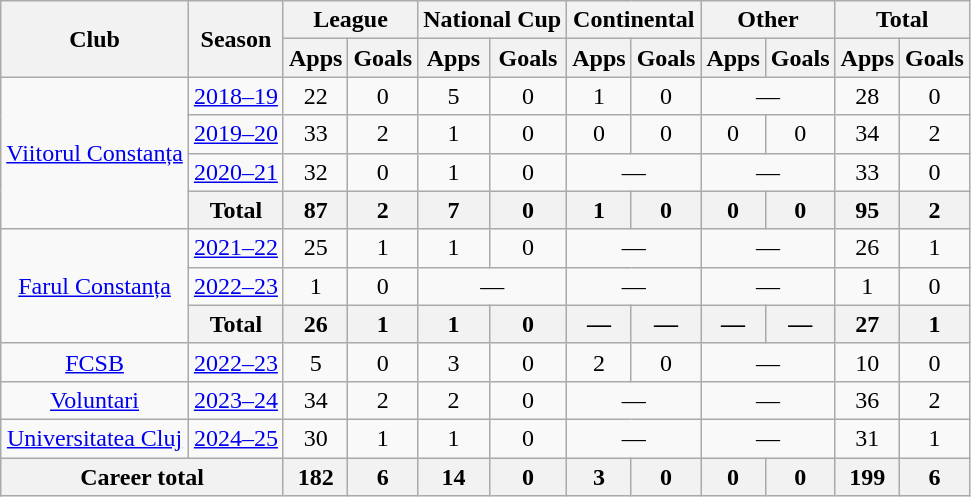<table class="wikitable" style="font-size:100%; text-align: center;">
<tr>
<th rowspan="2">Club</th>
<th rowspan="2">Season</th>
<th colspan="2">League</th>
<th colspan="2">National Cup</th>
<th colspan="2">Continental</th>
<th colspan="2">Other</th>
<th colspan="2">Total</th>
</tr>
<tr>
<th>Apps</th>
<th>Goals</th>
<th>Apps</th>
<th>Goals</th>
<th>Apps</th>
<th>Goals</th>
<th>Apps</th>
<th>Goals</th>
<th>Apps</th>
<th>Goals</th>
</tr>
<tr>
<td rowspan="4"><a href='#'>Viitorul Constanța</a></td>
<td><a href='#'>2018–19</a></td>
<td>22</td>
<td>0</td>
<td>5</td>
<td>0</td>
<td>1</td>
<td>0</td>
<td colspan=2>—</td>
<td>28</td>
<td>0</td>
</tr>
<tr>
<td><a href='#'>2019–20</a></td>
<td>33</td>
<td>2</td>
<td>1</td>
<td>0</td>
<td>0</td>
<td>0</td>
<td>0</td>
<td>0</td>
<td>34</td>
<td>2</td>
</tr>
<tr>
<td><a href='#'>2020–21</a></td>
<td>32</td>
<td>0</td>
<td>1</td>
<td>0</td>
<td colspan=2>—</td>
<td colspan=2>—</td>
<td>33</td>
<td>0</td>
</tr>
<tr>
<th>Total</th>
<th>87</th>
<th>2</th>
<th>7</th>
<th>0</th>
<th>1</th>
<th>0</th>
<th>0</th>
<th>0</th>
<th>95</th>
<th>2</th>
</tr>
<tr>
<td rowspan="3"><a href='#'>Farul Constanța</a></td>
<td><a href='#'>2021–22</a></td>
<td>25</td>
<td>1</td>
<td>1</td>
<td>0</td>
<td colspan=2>—</td>
<td colspan=2>—</td>
<td>26</td>
<td>1</td>
</tr>
<tr>
<td><a href='#'>2022–23</a></td>
<td>1</td>
<td>0</td>
<td colspan=2>—</td>
<td colspan=2>—</td>
<td colspan=2>—</td>
<td>1</td>
<td>0</td>
</tr>
<tr>
<th>Total</th>
<th>26</th>
<th>1</th>
<th>1</th>
<th>0</th>
<th>—</th>
<th>—</th>
<th>—</th>
<th>—</th>
<th>27</th>
<th>1</th>
</tr>
<tr>
<td><a href='#'>FCSB</a></td>
<td><a href='#'>2022–23</a></td>
<td>5</td>
<td>0</td>
<td>3</td>
<td>0</td>
<td>2</td>
<td>0</td>
<td colspan=2>—</td>
<td>10</td>
<td>0</td>
</tr>
<tr>
<td><a href='#'>Voluntari</a></td>
<td><a href='#'>2023–24</a></td>
<td>34</td>
<td>2</td>
<td>2</td>
<td>0</td>
<td colspan=2>—</td>
<td colspan=2>—</td>
<td>36</td>
<td>2</td>
</tr>
<tr>
<td><a href='#'>Universitatea Cluj</a></td>
<td><a href='#'>2024–25</a></td>
<td>30</td>
<td>1</td>
<td>1</td>
<td>0</td>
<td colspan=2>—</td>
<td colspan=2>—</td>
<td>31</td>
<td>1</td>
</tr>
<tr>
<th colspan="2">Career total</th>
<th>182</th>
<th>6</th>
<th>14</th>
<th>0</th>
<th>3</th>
<th>0</th>
<th>0</th>
<th>0</th>
<th>199</th>
<th>6</th>
</tr>
</table>
